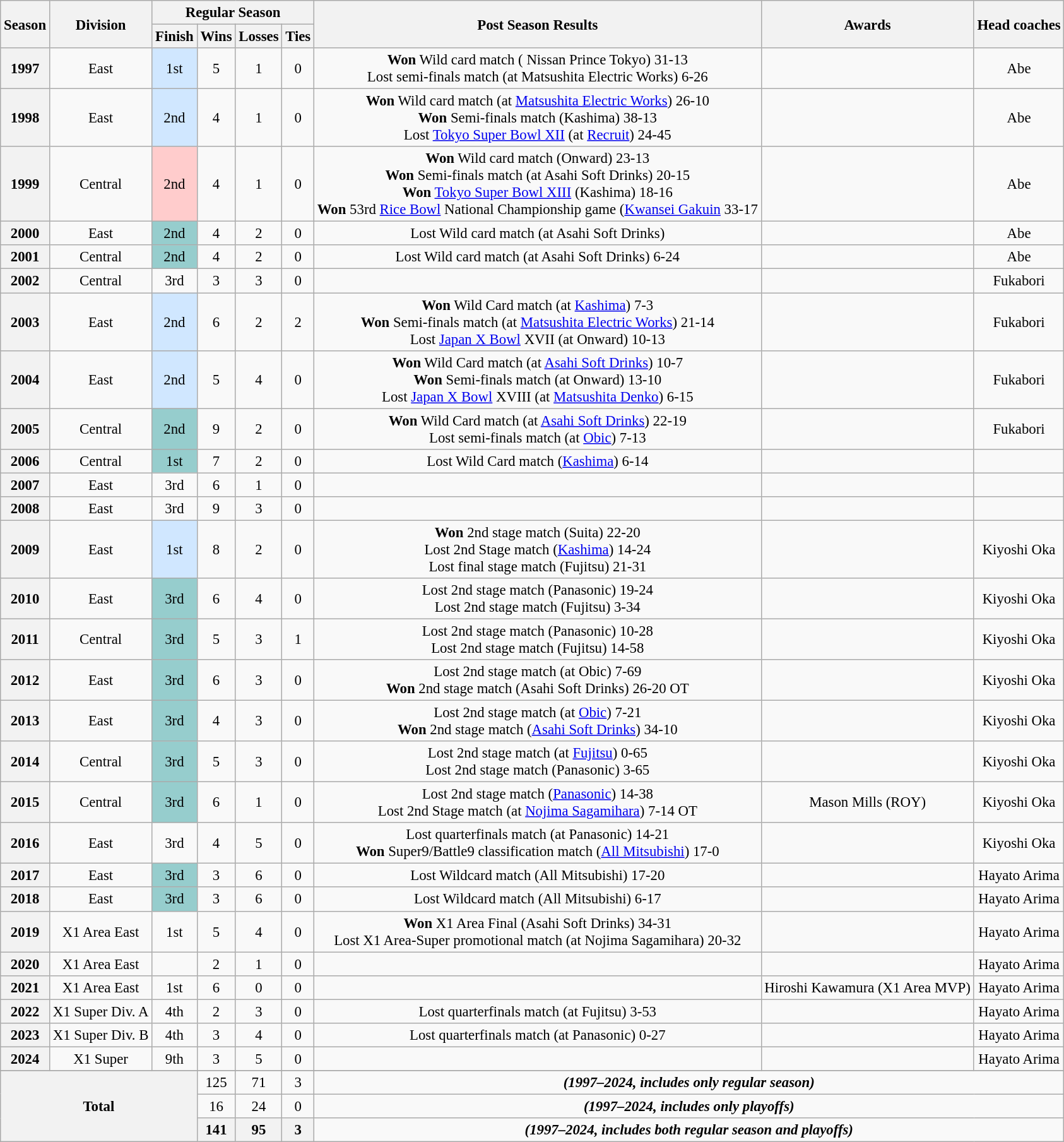<table class="wikitable" style="text-align:center; font-size:95%">
<tr>
<th rowspan="2">Season</th>
<th rowspan="2">Division</th>
<th colspan="4">Regular Season</th>
<th rowspan="2">Post Season Results</th>
<th rowspan="2">Awards</th>
<th rowspan="2">Head coaches</th>
</tr>
<tr>
<th>Finish</th>
<th>Wins</th>
<th>Losses</th>
<th>Ties</th>
</tr>
<tr>
<th align="center">1997</th>
<td align="center">East</td>
<td align="center" bgcolor="#D0E7FF">1st</td>
<td align="center">5</td>
<td align="center">1</td>
<td align="center">0</td>
<td><strong>Won</strong> Wild card match ( Nissan Prince Tokyo) 31-13<br>Lost semi-finals match (at Matsushita Electric Works) 6-26</td>
<td></td>
<td>Abe</td>
</tr>
<tr>
<th align="center">1998</th>
<td align="center">East</td>
<td align="center" bgcolor="#D0E7FF">2nd</td>
<td align="center">4</td>
<td align="center">1</td>
<td align="center">0</td>
<td><strong>Won</strong> Wild card match (at <a href='#'>Matsushita Electric Works</a>) 26-10<br><strong>Won</strong> Semi-finals match (Kashima) 38-13<br>Lost <a href='#'>Tokyo Super Bowl XII</a> (at <a href='#'>Recruit</a>) 24-45</td>
<td></td>
<td>Abe</td>
</tr>
<tr>
<th align="center">1999</th>
<td align="center">Central</td>
<td align="center" bgcolor="#FFCCCC">2nd</td>
<td align="center">4</td>
<td align="center">1</td>
<td align="center">0</td>
<td><strong>Won</strong> Wild card match (Onward) 23-13<br><strong>Won</strong> Semi-finals match (at Asahi Soft Drinks) 20-15<br><strong>Won</strong> <a href='#'>Tokyo Super Bowl XIII</a> (Kashima) 18-16<br><strong>Won</strong> 53rd <a href='#'>Rice Bowl</a> National Championship game (<a href='#'>Kwansei Gakuin</a> 33-17</td>
<td></td>
<td>Abe</td>
</tr>
<tr>
<th align="center">2000</th>
<td align="center">East</td>
<td align="center" bgcolor="#96CDCD">2nd</td>
<td align="center">4</td>
<td align="center">2</td>
<td align="center">0</td>
<td>Lost Wild card match (at Asahi Soft Drinks)</td>
<td></td>
<td>Abe</td>
</tr>
<tr>
<th align="center">2001</th>
<td align="center">Central</td>
<td align="center" bgcolor="#96CDCD">2nd</td>
<td align="center">4</td>
<td align="center">2</td>
<td align="center">0</td>
<td>Lost Wild card match (at Asahi Soft Drinks) 6-24</td>
<td></td>
<td>Abe</td>
</tr>
<tr>
<th align="center">2002</th>
<td align="center">Central</td>
<td align="center" bgcolor="">3rd</td>
<td align="center">3</td>
<td align="center">3</td>
<td align="center">0</td>
<td></td>
<td></td>
<td>Fukabori</td>
</tr>
<tr>
<th align="center">2003</th>
<td align="center">East</td>
<td align="center" bgcolor="#D0E7FF">2nd</td>
<td align="center">6</td>
<td align="center">2</td>
<td align="center">2</td>
<td><strong>Won</strong> Wild Card match (at <a href='#'>Kashima</a>) 7-3<br><strong>Won</strong> Semi-finals match (at <a href='#'>Matsushita Electric Works</a>) 21-14<br>Lost <a href='#'>Japan X Bowl</a> XVII (at Onward) 10-13</td>
<td></td>
<td>Fukabori</td>
</tr>
<tr>
<th align="center">2004</th>
<td align="center">East</td>
<td align="center" bgcolor="#D0E7FF">2nd</td>
<td align="center">5</td>
<td align="center">4</td>
<td align="center">0</td>
<td><strong>Won</strong> Wild Card match (at <a href='#'>Asahi Soft Drinks</a>) 10-7<br><strong>Won</strong> Semi-finals match (at Onward) 13-10<br>Lost <a href='#'>Japan X Bowl</a> XVIII (at <a href='#'>Matsushita Denko</a>) 6-15</td>
<td></td>
<td>Fukabori</td>
</tr>
<tr>
<th align="center">2005</th>
<td align="center">Central</td>
<td align="center" bgcolor="#96CDCD">2nd</td>
<td align="center">9</td>
<td align="center">2</td>
<td align="center">0</td>
<td><strong>Won</strong> Wild Card match (at <a href='#'>Asahi Soft Drinks</a>) 22-19<br>Lost semi-finals match (at <a href='#'>Obic</a>) 7-13</td>
<td></td>
<td>Fukabori</td>
</tr>
<tr>
<th align="center">2006</th>
<td align="center">Central</td>
<td align="center" bgcolor="#96CDCD">1st</td>
<td align="center">7</td>
<td align="center">2</td>
<td align="center">0</td>
<td>Lost Wild Card match (<a href='#'>Kashima</a>) 6-14</td>
<td></td>
<td></td>
</tr>
<tr>
<th align="center">2007</th>
<td align="center">East</td>
<td align="center" bgcolor="">3rd</td>
<td align="center">6</td>
<td align="center">1</td>
<td align="center">0</td>
<td></td>
<td></td>
<td></td>
</tr>
<tr>
<th align="center">2008</th>
<td align="center">East</td>
<td align="center" bgcolor="">3rd</td>
<td align="center">9</td>
<td align="center">3</td>
<td align="center">0</td>
<td></td>
<td></td>
<td></td>
</tr>
<tr>
<th align="center">2009</th>
<td align="center">East</td>
<td align="center" bgcolor="#D0E7FF">1st</td>
<td align="center">8</td>
<td align="center">2</td>
<td align="center">0</td>
<td><strong>Won</strong> 2nd stage match (Suita) 22-20<br>Lost 2nd Stage match (<a href='#'>Kashima</a>) 14-24<br>Lost final stage match (Fujitsu) 21-31</td>
<td></td>
<td>Kiyoshi Oka</td>
</tr>
<tr>
<th align="center">2010</th>
<td align="center">East</td>
<td align="center" bgcolor="#96CDCD">3rd</td>
<td align="center">6</td>
<td align="center">4</td>
<td align="center">0</td>
<td>Lost 2nd stage match (Panasonic) 19-24<br> Lost 2nd stage match (Fujitsu) 3-34</td>
<td></td>
<td>Kiyoshi Oka</td>
</tr>
<tr>
<th align="center">2011</th>
<td align="center">Central</td>
<td align="center" bgcolor="#96CDCD">3rd</td>
<td align="center">5</td>
<td align="center">3</td>
<td align="center">1</td>
<td>Lost 2nd stage match (Panasonic) 10-28<br>Lost 2nd stage match (Fujitsu) 14-58</td>
<td></td>
<td>Kiyoshi Oka</td>
</tr>
<tr>
<th align="center">2012</th>
<td align="center">East</td>
<td align="center" bgcolor="#96CDCD">3rd</td>
<td align="center">6</td>
<td align="center">3</td>
<td align="center">0</td>
<td>Lost 2nd stage match (at Obic) 7-69<br><strong>Won</strong> 2nd stage match (Asahi Soft Drinks) 26-20 OT</td>
<td></td>
<td>Kiyoshi Oka</td>
</tr>
<tr>
<th align="center">2013</th>
<td align="center">East</td>
<td align="center" bgcolor="#96CDCD">3rd</td>
<td align="center">4</td>
<td align="center">3</td>
<td align="center">0</td>
<td>Lost 2nd stage match (at <a href='#'>Obic</a>) 7-21<br><strong>Won</strong> 2nd stage match (<a href='#'>Asahi Soft Drinks</a>) 34-10</td>
<td></td>
<td>Kiyoshi Oka</td>
</tr>
<tr>
<th align="center">2014</th>
<td align="center">Central</td>
<td align="center" bgcolor="#96CDCD">3rd</td>
<td align="center">5</td>
<td align="center">3</td>
<td align="center">0</td>
<td>Lost 2nd stage match (at <a href='#'>Fujitsu</a>) 0-65<br>Lost 2nd stage match (Panasonic) 3-65</td>
<td></td>
<td>Kiyoshi Oka</td>
</tr>
<tr>
<th align="center">2015</th>
<td align="center">Central</td>
<td align="center" bgcolor="#96CDCD">3rd</td>
<td align="center">6</td>
<td align="center">1</td>
<td align="center">0</td>
<td>Lost 2nd stage match (<a href='#'>Panasonic</a>) 14-38<br>Lost 2nd Stage match (at <a href='#'>Nojima Sagamihara</a>) 7-14 OT</td>
<td>Mason Mills (ROY)</td>
<td>Kiyoshi Oka</td>
</tr>
<tr>
<th align="center">2016</th>
<td align="center">East</td>
<td align="center" bgcolor="">3rd</td>
<td align="center">4</td>
<td align="center">5</td>
<td align="center">0</td>
<td>Lost quarterfinals match (at Panasonic) 14-21<br><strong>Won</strong> Super9/Battle9 classification match (<a href='#'>All Mitsubishi</a>) 17-0</td>
<td></td>
<td>Kiyoshi Oka</td>
</tr>
<tr>
<th align="center">2017</th>
<td align="center">East</td>
<td align="center" bgcolor="#96CDCD">3rd</td>
<td align="center">3</td>
<td align="center">6</td>
<td align="center">0</td>
<td>Lost Wildcard match (All Mitsubishi) 17-20</td>
<td></td>
<td>Hayato Arima</td>
</tr>
<tr>
<th align="center">2018</th>
<td align="center">East</td>
<td align="center" bgcolor="#96CDCD">3rd</td>
<td align="center">3</td>
<td align="center">6</td>
<td align="center">0</td>
<td>Lost Wildcard match (All Mitsubishi) 6-17</td>
<td></td>
<td>Hayato Arima</td>
</tr>
<tr>
<th align="center">2019</th>
<td align="center">X1 Area East</td>
<td align="center" bgcolor="">1st</td>
<td align="center">5</td>
<td align="center">4</td>
<td align="center">0</td>
<td><strong>Won</strong> X1 Area Final (Asahi Soft Drinks) 34-31<br>Lost X1 Area-Super promotional match (at Nojima Sagamihara) 20-32</td>
<td></td>
<td>Hayato Arima</td>
</tr>
<tr>
<th align="center">2020</th>
<td align="center">X1 Area East</td>
<td align="center" bgcolor=""></td>
<td align="center">2</td>
<td align="center">1</td>
<td align="center">0</td>
<td></td>
<td></td>
<td>Hayato Arima</td>
</tr>
<tr>
<th align="center">2021</th>
<td align="center">X1 Area East</td>
<td align="center" bgcolor="">1st</td>
<td align="center">6</td>
<td align="center">0</td>
<td align="center">0</td>
<td></td>
<td>Hiroshi Kawamura (X1 Area MVP)</td>
<td>Hayato Arima</td>
</tr>
<tr>
<th align="center">2022</th>
<td align="center">X1 Super Div. A</td>
<td align="center" bgcolor="">4th</td>
<td align="center">2</td>
<td align="center">3</td>
<td align="center">0</td>
<td>Lost quarterfinals match (at Fujitsu) 3-53</td>
<td></td>
<td>Hayato Arima</td>
</tr>
<tr>
<th align="center">2023</th>
<td align="center">X1 Super Div. B</td>
<td align="center" bgcolor="">4th</td>
<td align="center">3</td>
<td align="center">4</td>
<td align="center">0</td>
<td>Lost quarterfinals match (at Panasonic) 0-27</td>
<td></td>
<td>Hayato Arima</td>
</tr>
<tr>
<th align="center">2024</th>
<td align="center">X1 Super</td>
<td align="center" bgcolor="">9th</td>
<td align="center">3</td>
<td align="center">5</td>
<td align="center">0</td>
<td></td>
<td></td>
<td>Hayato Arima</td>
</tr>
<tr>
</tr>
<tr>
<th align="center" rowSpan="3" colSpan="3">Total</th>
<td align="center">125</td>
<td align="center">71</td>
<td align="center">3</td>
<td colSpan="3"><strong><em>(1997–2024, includes only regular season)</em></strong></td>
</tr>
<tr>
<td align="center">16</td>
<td align="center">24</td>
<td align="center">0</td>
<td colSpan="3"><strong><em>(1997–2024, includes only playoffs)</em></strong></td>
</tr>
<tr>
<th align="center">141</th>
<th align="center">95</th>
<th align="center">3</th>
<td colSpan="3"><strong><em>(1997–2024, includes both regular season and playoffs)</em></strong></td>
</tr>
</table>
